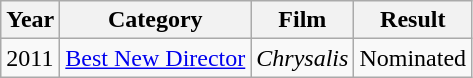<table class="wikitable">
<tr>
<th>Year</th>
<th>Category</th>
<th>Film</th>
<th>Result</th>
</tr>
<tr>
<td>2011</td>
<td><a href='#'>Best New Director</a></td>
<td><em>Chrysalis</em></td>
<td>Nominated</td>
</tr>
</table>
